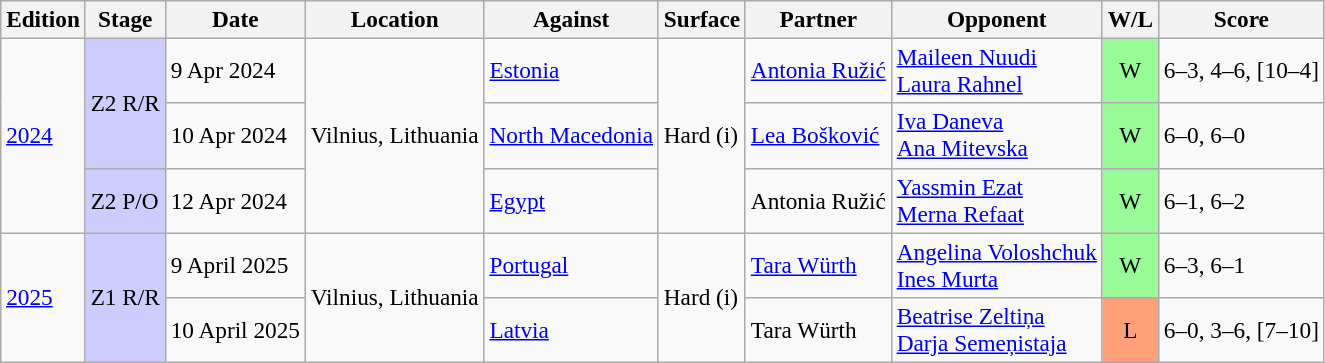<table class=wikitable style=font-size:97%>
<tr>
<th>Edition</th>
<th>Stage</th>
<th>Date</th>
<th>Location</th>
<th>Against</th>
<th>Surface</th>
<th>Partner</th>
<th>Opponent</th>
<th>W/L</th>
<th>Score</th>
</tr>
<tr>
<td rowspan="3"><a href='#'>2024</a></td>
<td style="background:#ccf;" rowspan="2">Z2 R/R</td>
<td>9 Apr 2024</td>
<td rowspan="3">Vilnius, Lithuania</td>
<td> <a href='#'>Estonia</a></td>
<td rowspan="3">Hard (i)</td>
<td><a href='#'>Antonia Ružić</a></td>
<td><a href='#'>Maileen Nuudi</a><br><a href='#'>Laura Rahnel</a></td>
<td style="text-align:center; background:#98fb98;">W</td>
<td>6–3, 4–6, [10–4]</td>
</tr>
<tr>
<td>10 Apr 2024</td>
<td> <a href='#'>North Macedonia</a></td>
<td><a href='#'>Lea Bošković</a></td>
<td><a href='#'>Iva Daneva</a><br><a href='#'>Ana Mitevska</a></td>
<td style="text-align:center; background:#98fb98;">W</td>
<td>6–0, 6–0</td>
</tr>
<tr>
<td style="background:#ccf;">Z2 P/O</td>
<td>12 Apr 2024</td>
<td> <a href='#'>Egypt</a></td>
<td>Antonia Ružić</td>
<td><a href='#'>Yassmin Ezat</a><br><a href='#'>Merna Refaat</a></td>
<td style="text-align:center; background:#98fb98;">W</td>
<td>6–1, 6–2</td>
</tr>
<tr>
<td rowspan="2"><a href='#'>2025</a></td>
<td style="background:#ccf;" rowspan="2">Z1 R/R</td>
<td>9 April 2025</td>
<td rowspan="2">Vilnius, Lithuania</td>
<td> <a href='#'>Portugal</a></td>
<td rowspan="2">Hard (i)</td>
<td><a href='#'>Tara Würth</a></td>
<td><a href='#'>Angelina Voloshchuk</a><br><a href='#'>Ines Murta</a></td>
<td style="text-align:center; background:#98fb98;">W</td>
<td>6–3, 6–1</td>
</tr>
<tr>
<td>10 April 2025</td>
<td> <a href='#'>Latvia</a></td>
<td>Tara Würth</td>
<td><a href='#'>Beatrise Zeltiņa</a><br><a href='#'>Darja Semeņistaja</a></td>
<td style="text-align:center; background:#ffa07a;">L</td>
<td>6–0, 3–6, [7–10]</td>
</tr>
</table>
